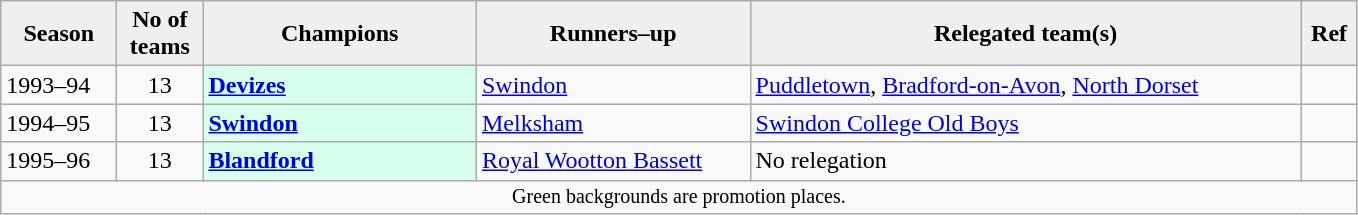<table class="wikitable" style="text-align: left;">
<tr>
<th style="background:#efefef; width:70px;">Season</th>
<th style="background:#efefef; width:50px;">No of teams</th>
<th style="background:#efefef; width:175px;">Champions</th>
<th style="background:#efefef; width:175px;">Runners–up</th>
<th style="background:#efefef; width:360px;">Relegated team(s)</th>
<th style="background:#efefef; width:30px;">Ref</th>
</tr>
<tr align="left">
<td>1993–94</td>
<td style="text-align: center;">13</td>
<td style="background:#d8ffeb;"><strong><a href='#'>Devizes</a></strong></td>
<td><a href='#'>Swindon</a></td>
<td><a href='#'>Puddletown</a>, <a href='#'>Bradford-on-Avon</a>, <a href='#'>North Dorset</a></td>
<td></td>
</tr>
<tr>
<td>1994–95</td>
<td style="text-align: center;">13</td>
<td style="background:#d8ffeb;"><strong><a href='#'>Swindon</a></strong></td>
<td><a href='#'>Melksham</a></td>
<td><a href='#'>Swindon College Old Boys</a></td>
<td></td>
</tr>
<tr>
<td>1995–96</td>
<td style="text-align: center;">13</td>
<td style="background:#d8ffeb;"><strong><a href='#'>Blandford</a></strong></td>
<td><a href='#'>Royal Wootton Bassett</a></td>
<td>No relegation</td>
<td></td>
</tr>
<tr>
<td colspan="6" style="border:0; font-size:smaller; text-align:center;">Green backgrounds are promotion places.</td>
</tr>
</table>
